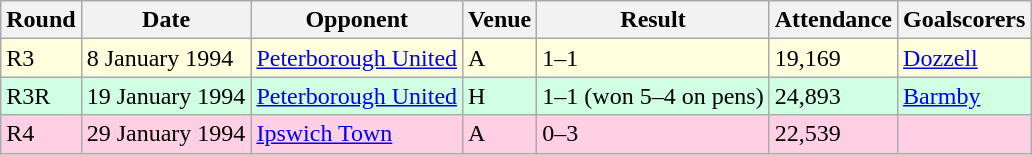<table class="wikitable">
<tr>
<th>Round</th>
<th>Date</th>
<th>Opponent</th>
<th>Venue</th>
<th>Result</th>
<th>Attendance</th>
<th>Goalscorers</th>
</tr>
<tr style="background:#ffffdd;">
<td>R3</td>
<td>8 January 1994</td>
<td><a href='#'>Peterborough United</a></td>
<td>A</td>
<td>1–1</td>
<td>19,169</td>
<td><a href='#'>Dozzell</a></td>
</tr>
<tr style="background:#d0ffe3;">
<td>R3R</td>
<td>19 January 1994</td>
<td><a href='#'>Peterborough United</a></td>
<td>H</td>
<td>1–1 (won 5–4 on pens)</td>
<td>24,893</td>
<td><a href='#'>Barmby</a></td>
</tr>
<tr style="background:#ffd0e3;">
<td>R4</td>
<td>29 January 1994</td>
<td><a href='#'>Ipswich Town</a></td>
<td>A</td>
<td>0–3</td>
<td>22,539</td>
<td></td>
</tr>
</table>
